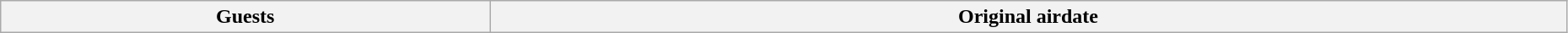<table class="wikitable plainrowheaders" style="width:98%;">
<tr>
<th>Guests</th>
<th>Original airdate<br>












</th>
</tr>
</table>
